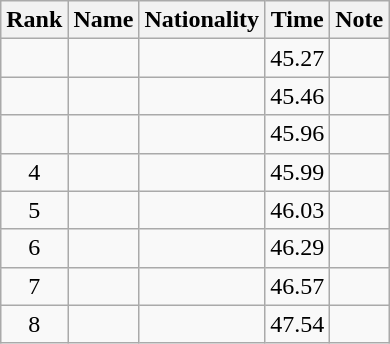<table class="wikitable sortable" style="text-align:center">
<tr>
<th>Rank</th>
<th>Name</th>
<th>Nationality</th>
<th>Time</th>
<th>Note</th>
</tr>
<tr>
<td></td>
<td align=left></td>
<td align=left></td>
<td>45.27</td>
<td></td>
</tr>
<tr>
<td></td>
<td align=left></td>
<td align=left></td>
<td>45.46</td>
<td></td>
</tr>
<tr>
<td></td>
<td align=left></td>
<td align=left></td>
<td>45.96</td>
<td></td>
</tr>
<tr>
<td>4</td>
<td align=left></td>
<td align=left></td>
<td>45.99</td>
<td></td>
</tr>
<tr>
<td>5</td>
<td align=left></td>
<td align=left></td>
<td>46.03</td>
<td></td>
</tr>
<tr>
<td>6</td>
<td align=left></td>
<td align=left></td>
<td>46.29</td>
<td></td>
</tr>
<tr>
<td>7</td>
<td align=left></td>
<td align=left></td>
<td>46.57</td>
<td></td>
</tr>
<tr>
<td>8</td>
<td align=left></td>
<td align=left></td>
<td>47.54</td>
<td></td>
</tr>
</table>
